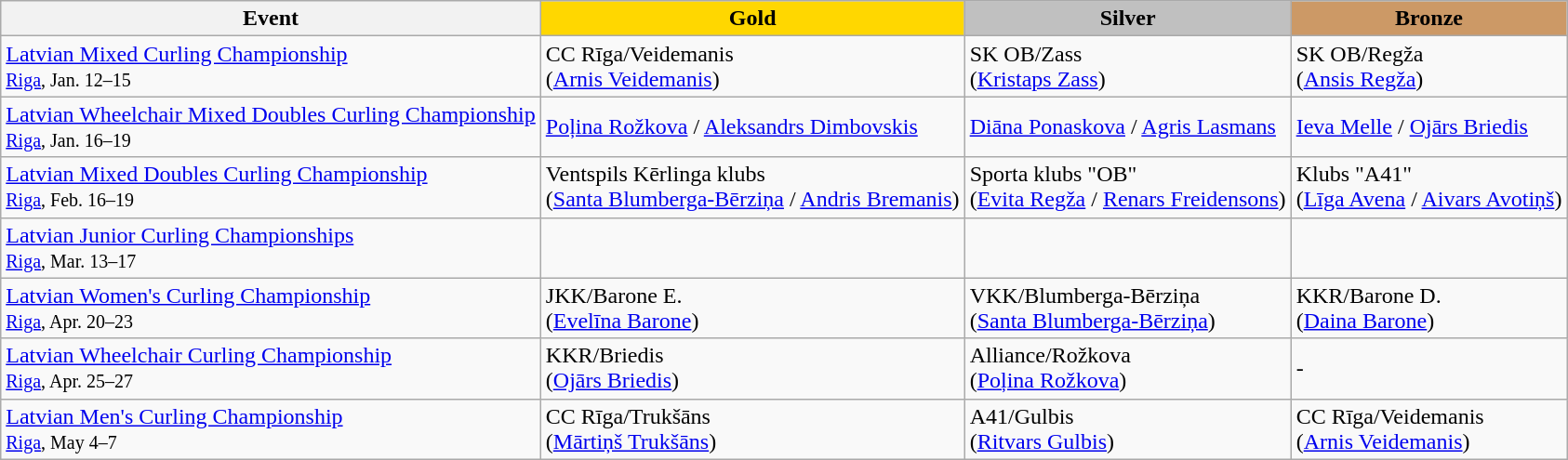<table class="wikitable">
<tr>
<th>Event</th>
<th style="background:gold">Gold</th>
<th style="background:silver">Silver</th>
<th style="background:#cc9966">Bronze</th>
</tr>
<tr>
<td><a href='#'>Latvian Mixed Curling Championship</a><br> <small><a href='#'>Riga</a>, Jan. 12–15</small></td>
<td>CC Rīga/Veidemanis<br>(<a href='#'>Arnis Veidemanis</a>)</td>
<td>SK OB/Zass<br>(<a href='#'>Kristaps Zass</a>)</td>
<td>SK OB/Regža<br>(<a href='#'>Ansis Regža</a>)</td>
</tr>
<tr>
<td><a href='#'>Latvian Wheelchair Mixed Doubles Curling Championship</a><br> <small><a href='#'>Riga</a>, Jan. 16–19</small></td>
<td><a href='#'>Poļina Rožkova</a> / <a href='#'>Aleksandrs Dimbovskis</a></td>
<td><a href='#'>Diāna Ponaskova</a> / <a href='#'>Agris Lasmans</a></td>
<td><a href='#'>Ieva Melle</a> / <a href='#'>Ojārs Briedis</a></td>
</tr>
<tr>
<td><a href='#'>Latvian Mixed Doubles Curling Championship</a><br> <small><a href='#'>Riga</a>, Feb. 16–19</small></td>
<td>Ventspils Kērlinga klubs<br>(<a href='#'>Santa Blumberga-Bērziņa</a> / <a href='#'>Andris Bremanis</a>)</td>
<td>Sporta klubs "OB"<br>(<a href='#'>Evita Regža</a> / <a href='#'>Renars Freidensons</a>)</td>
<td>Klubs "A41"<br>(<a href='#'>Līga Avena</a> / <a href='#'>Aivars Avotiņš</a>)</td>
</tr>
<tr>
<td><a href='#'>Latvian Junior Curling Championships</a><br> <small><a href='#'>Riga</a>, Mar. 13–17</small></td>
<td></td>
<td></td>
<td></td>
</tr>
<tr>
<td><a href='#'>Latvian Women's Curling Championship</a><br> <small><a href='#'>Riga</a>, Apr. 20–23</small></td>
<td>JKK/Barone E.<br>(<a href='#'>Evelīna Barone</a>)</td>
<td>VKK/Blumberga-Bērziņa<br>(<a href='#'>Santa Blumberga-Bērziņa</a>)</td>
<td>KKR/Barone D.<br>(<a href='#'>Daina Barone</a>)</td>
</tr>
<tr>
<td><a href='#'>Latvian Wheelchair Curling Championship</a> <br> <small><a href='#'>Riga</a>, Apr. 25–27</small></td>
<td>KKR/Briedis<br>(<a href='#'>Ojārs Briedis</a>)</td>
<td>Alliance/Rožkova<br>(<a href='#'>Poļina Rožkova</a>)</td>
<td>-</td>
</tr>
<tr>
<td><a href='#'>Latvian Men's Curling Championship</a><br> <small><a href='#'>Riga</a>, May 4–7</small></td>
<td>CC Rīga/Trukšāns<br>(<a href='#'>Mārtiņš Trukšāns</a>)</td>
<td>A41/Gulbis<br>(<a href='#'>Ritvars Gulbis</a>)</td>
<td>CC Rīga/Veidemanis<br>(<a href='#'>Arnis Veidemanis</a>)</td>
</tr>
</table>
